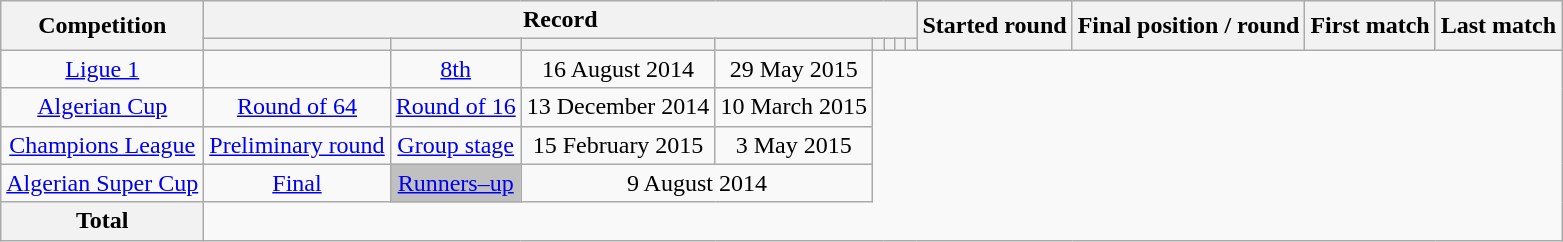<table class="wikitable" style="text-align: center">
<tr>
<th rowspan=2>Competition</th>
<th colspan=8>Record</th>
<th rowspan=2>Started round</th>
<th rowspan=2>Final position / round</th>
<th rowspan=2>First match</th>
<th rowspan=2>Last match</th>
</tr>
<tr>
<th></th>
<th></th>
<th></th>
<th></th>
<th></th>
<th></th>
<th></th>
<th></th>
</tr>
<tr>
<td><a href='#'>Ligue 1</a><br></td>
<td></td>
<td><a href='#'>8th</a></td>
<td>16 August 2014</td>
<td>29 May 2015</td>
</tr>
<tr>
<td><a href='#'>Algerian Cup</a><br></td>
<td><a href='#'>Round of 64</a></td>
<td><a href='#'>Round of 16</a></td>
<td>13 December 2014</td>
<td>10 March 2015</td>
</tr>
<tr>
<td><a href='#'>Champions League</a><br></td>
<td><a href='#'>Preliminary round</a></td>
<td><a href='#'>Group stage</a></td>
<td>15 February 2015</td>
<td>3 May 2015</td>
</tr>
<tr>
<td><a href='#'>Algerian Super Cup</a><br></td>
<td><a href='#'>Final</a></td>
<td style="background:silver;"><a href='#'>Runners–up</a></td>
<td – colspan=2>9 August 2014</td>
</tr>
<tr>
<th>Total<br></th>
</tr>
</table>
